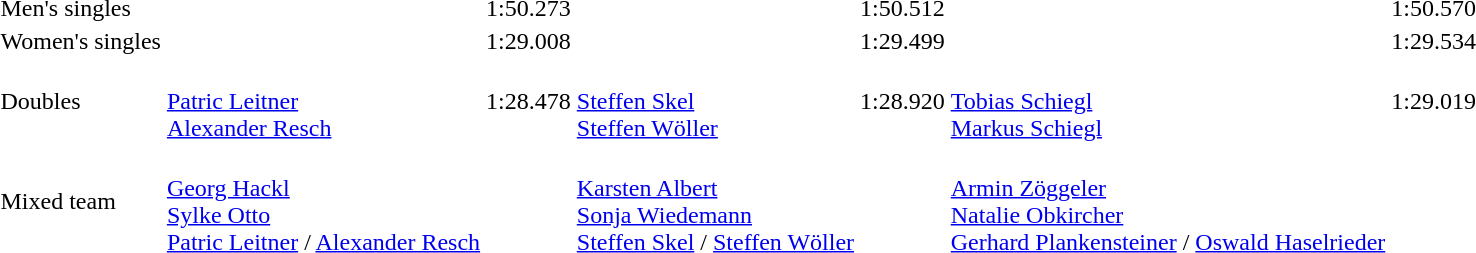<table>
<tr>
<td>Men's singles</td>
<td></td>
<td>1:50.273</td>
<td></td>
<td>1:50.512</td>
<td></td>
<td>1:50.570</td>
</tr>
<tr>
<td>Women's singles</td>
<td></td>
<td>1:29.008</td>
<td></td>
<td>1:29.499</td>
<td></td>
<td>1:29.534</td>
</tr>
<tr>
<td>Doubles</td>
<td><br><a href='#'>Patric Leitner</a><br><a href='#'>Alexander Resch</a></td>
<td>1:28.478</td>
<td><br><a href='#'>Steffen Skel</a><br><a href='#'>Steffen Wöller</a></td>
<td>1:28.920</td>
<td><br><a href='#'>Tobias Schiegl</a><br><a href='#'>Markus Schiegl</a></td>
<td>1:29.019</td>
</tr>
<tr>
<td>Mixed team</td>
<td><br><a href='#'>Georg Hackl</a><br><a href='#'>Sylke Otto</a><br><a href='#'>Patric Leitner</a> / <a href='#'>Alexander Resch</a></td>
<td></td>
<td><br><a href='#'>Karsten Albert</a><br><a href='#'>Sonja Wiedemann</a><br><a href='#'>Steffen Skel</a> / <a href='#'>Steffen Wöller</a></td>
<td></td>
<td><br><a href='#'>Armin Zöggeler</a><br><a href='#'>Natalie Obkircher</a><br><a href='#'>Gerhard Plankensteiner</a> / <a href='#'>Oswald Haselrieder</a></td>
<td></td>
</tr>
</table>
